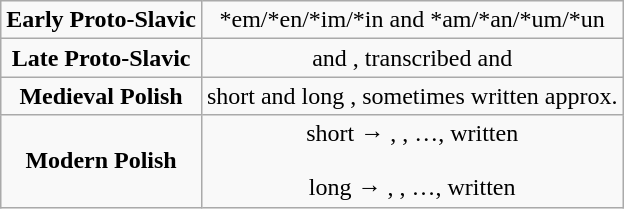<table class="wikitable">
<tr>
<td align="center"><strong>Early Proto-Slavic</strong></td>
<td align="center">*em/*en/*im/*in and *am/*an/*um/*un</td>
</tr>
<tr>
<td align="center"><strong>Late Proto-Slavic</strong></td>
<td align="center"> and , transcribed  and </td>
</tr>
<tr>
<td align="center"><strong>Medieval Polish</strong></td>
<td align="center">short and long , sometimes written approx. </td>
</tr>
<tr>
<td align="center"><strong>Modern Polish</strong></td>
<td align="center">short  → , , …, written <br><br>long  → , , …, written </td>
</tr>
</table>
